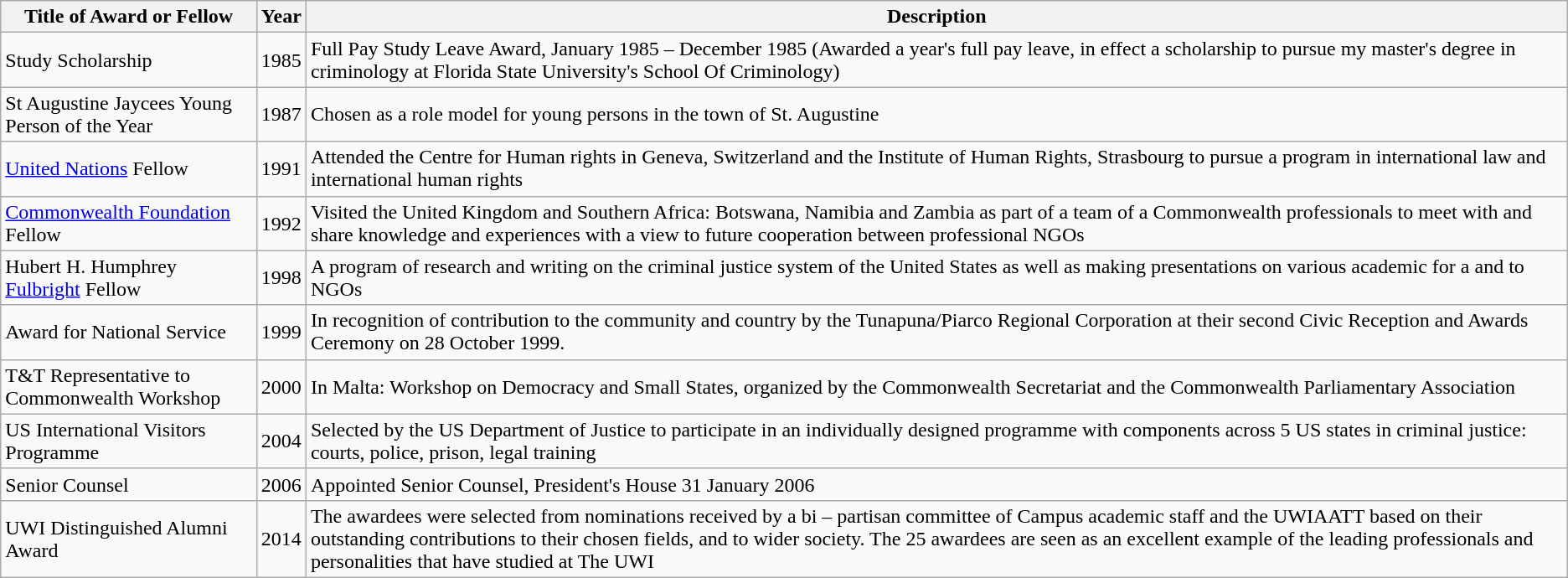<table class="wikitable">
<tr>
<th>Title of Award or Fellow</th>
<th>Year</th>
<th>Description</th>
</tr>
<tr>
<td>Study Scholarship</td>
<td>1985</td>
<td>Full Pay Study Leave Award, January 1985 – December 1985 (Awarded a year's full pay leave, in effect a scholarship to pursue my master's degree in criminology at Florida State University's School Of Criminology)</td>
</tr>
<tr>
<td>St Augustine Jaycees Young Person of the Year</td>
<td>1987</td>
<td>Chosen as a role model for young persons in the town of St. Augustine</td>
</tr>
<tr>
<td><a href='#'>United Nations</a> Fellow</td>
<td>1991</td>
<td>Attended the Centre for Human rights in Geneva, Switzerland and the Institute of Human Rights, Strasbourg to pursue a program in international law and international human rights</td>
</tr>
<tr>
<td><a href='#'>Commonwealth Foundation</a> Fellow</td>
<td>1992</td>
<td>Visited the United Kingdom and Southern Africa: Botswana, Namibia and Zambia as part of a team of a Commonwealth professionals to meet with and share knowledge and experiences with a view to future cooperation between professional NGOs</td>
</tr>
<tr>
<td>Hubert H. Humphrey <a href='#'>Fulbright</a> Fellow</td>
<td>1998</td>
<td>A program of research and writing on the criminal justice system of the United States as well as making presentations on various academic for a and to NGOs</td>
</tr>
<tr>
<td>Award for National Service</td>
<td>1999</td>
<td>In recognition of contribution to the community and country by the Tunapuna/Piarco Regional Corporation at their second Civic Reception and Awards Ceremony on 28 October 1999.</td>
</tr>
<tr>
<td>T&T Representative to Commonwealth Workshop</td>
<td>2000</td>
<td>In Malta: Workshop on Democracy and Small States, organized by the Commonwealth Secretariat and the Commonwealth Parliamentary Association</td>
</tr>
<tr>
<td>US International Visitors Programme</td>
<td>2004</td>
<td>Selected by the US Department of Justice to participate in an individually designed programme with components across 5 US states in criminal justice: courts, police, prison, legal training</td>
</tr>
<tr>
<td>Senior Counsel</td>
<td>2006</td>
<td>Appointed Senior Counsel, President's House 31 January 2006</td>
</tr>
<tr>
<td>UWI Distinguished Alumni Award</td>
<td>2014</td>
<td>The awardees were selected from nominations received by a bi – partisan committee of Campus academic staff and the UWIAATT based on their outstanding contributions to their chosen fields, and to wider society. The 25 awardees are seen as an excellent example of the leading professionals and personalities that have studied at The UWI </td>
</tr>
</table>
